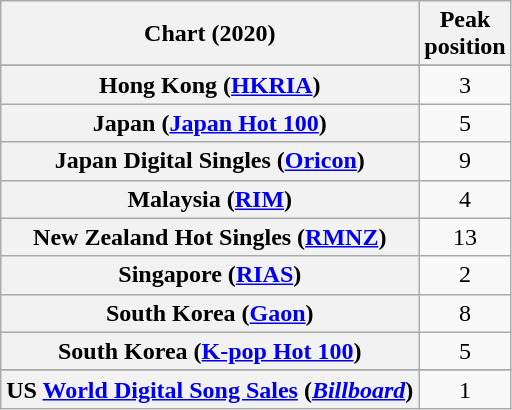<table class="wikitable sortable plainrowheaders" style="text-align:center">
<tr>
<th scope="col">Chart (2020)</th>
<th scope="col">Peak<br>position</th>
</tr>
<tr>
</tr>
<tr>
<th scope="row">Hong Kong (<a href='#'>HKRIA</a>)</th>
<td style="text-align:center;">3</td>
</tr>
<tr>
<th scope="row">Japan (<a href='#'>Japan Hot 100</a>)</th>
<td>5</td>
</tr>
<tr>
<th scope="row">Japan Digital Singles (<a href='#'>Oricon</a>)</th>
<td>9</td>
</tr>
<tr>
<th scope="row">Malaysia (<a href='#'>RIM</a>)</th>
<td>4</td>
</tr>
<tr>
<th scope="row">New Zealand Hot Singles (<a href='#'>RMNZ</a>)</th>
<td>13</td>
</tr>
<tr>
<th scope="row">Singapore (<a href='#'>RIAS</a>)</th>
<td>2</td>
</tr>
<tr>
<th scope="row">South Korea (<a href='#'>Gaon</a>)</th>
<td>8</td>
</tr>
<tr>
<th scope="row">South Korea (<a href='#'>K-pop Hot 100</a>)</th>
<td>5</td>
</tr>
<tr>
</tr>
<tr>
<th scope="row">US <a href='#'>World Digital Song Sales</a> (<em><a href='#'>Billboard</a></em>)</th>
<td>1</td>
</tr>
</table>
